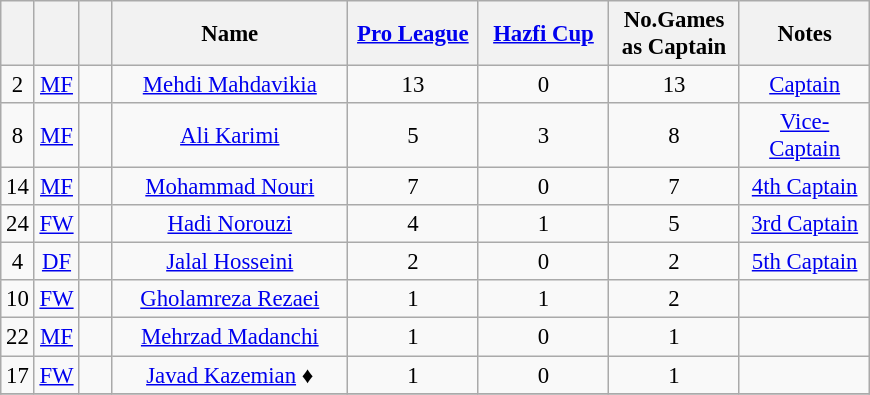<table class="wikitable" style="font-size: 95%; text-align: center;">
<tr>
<th width="15"></th>
<th width="15"></th>
<th width="15"></th>
<th width="150">Name</th>
<th width="80"><a href='#'>Pro League</a></th>
<th width="80"><a href='#'>Hazfi Cup</a></th>
<th width="80">No.Games as Captain</th>
<th width="80">Notes</th>
</tr>
<tr>
<td>2</td>
<td><a href='#'>MF</a></td>
<td></td>
<td><a href='#'>Mehdi Mahdavikia</a></td>
<td>13</td>
<td>0</td>
<td>13</td>
<td><a href='#'>Captain</a></td>
</tr>
<tr>
<td>8</td>
<td><a href='#'>MF</a></td>
<td></td>
<td><a href='#'>Ali Karimi</a></td>
<td>5</td>
<td>3</td>
<td>8</td>
<td><a href='#'>Vice-Captain</a></td>
</tr>
<tr>
<td>14</td>
<td><a href='#'>MF</a></td>
<td></td>
<td><a href='#'>Mohammad Nouri</a></td>
<td>7</td>
<td>0</td>
<td>7</td>
<td><a href='#'>4th Captain</a></td>
</tr>
<tr>
<td>24</td>
<td><a href='#'>FW</a></td>
<td></td>
<td><a href='#'>Hadi Norouzi</a></td>
<td>4</td>
<td>1</td>
<td>5</td>
<td><a href='#'>3rd Captain</a></td>
</tr>
<tr>
<td>4</td>
<td><a href='#'>DF</a></td>
<td></td>
<td><a href='#'>Jalal Hosseini</a></td>
<td>2</td>
<td>0</td>
<td>2</td>
<td><a href='#'>5th Captain</a></td>
</tr>
<tr>
<td>10</td>
<td><a href='#'>FW</a></td>
<td></td>
<td><a href='#'>Gholamreza Rezaei</a></td>
<td>1</td>
<td>1</td>
<td>2</td>
<td></td>
</tr>
<tr>
<td>22</td>
<td><a href='#'>MF</a></td>
<td></td>
<td><a href='#'>Mehrzad Madanchi</a></td>
<td>1</td>
<td>0</td>
<td>1</td>
<td></td>
</tr>
<tr>
<td>17</td>
<td><a href='#'>FW</a></td>
<td></td>
<td><a href='#'>Javad Kazemian</a> ♦</td>
<td>1</td>
<td>0</td>
<td>1</td>
<td></td>
</tr>
<tr>
</tr>
</table>
